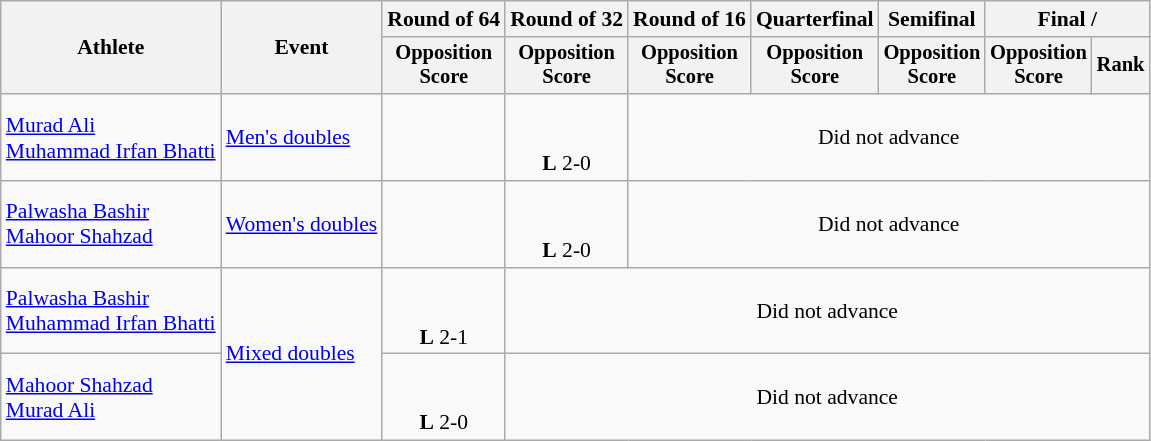<table class=wikitable style="font-size:90%">
<tr>
<th rowspan=2>Athlete</th>
<th rowspan=2>Event</th>
<th>Round of 64</th>
<th>Round of 32</th>
<th>Round of 16</th>
<th>Quarterfinal</th>
<th>Semifinal</th>
<th colspan=2>Final / </th>
</tr>
<tr style="font-size:95%">
<th>Opposition<br>Score</th>
<th>Opposition<br>Score</th>
<th>Opposition<br>Score</th>
<th>Opposition<br>Score</th>
<th>Opposition<br>Score</th>
<th>Opposition<br>Score</th>
<th>Rank</th>
</tr>
<tr align=center>
<td align=left><a href='#'>Murad Ali</a><br><a href='#'>Muhammad Irfan Bhatti</a></td>
<td align=left><a href='#'>Men's doubles</a></td>
<td></td>
<td><br><br><strong>L</strong> 2-0</td>
<td colspan="6">Did not advance</td>
</tr>
<tr align=center>
<td align=left><a href='#'>Palwasha Bashir</a><br><a href='#'>Mahoor Shahzad</a></td>
<td align=left><a href='#'>Women's doubles</a></td>
<td></td>
<td><br><br><strong>L</strong> 2-0</td>
<td colspan="6">Did not advance</td>
</tr>
<tr align=center>
<td align=left><a href='#'>Palwasha Bashir</a><br><a href='#'>Muhammad Irfan Bhatti</a></td>
<td align=left rowspan=2><a href='#'>Mixed doubles</a></td>
<td><br><br><strong>L</strong> 2-1</td>
<td colspan="6">Did not advance</td>
</tr>
<tr align=center>
<td align=left><a href='#'>Mahoor Shahzad</a><br><a href='#'>Murad Ali</a></td>
<td><br><br><strong>L</strong> 2-0</td>
<td colspan="6">Did not advance</td>
</tr>
</table>
